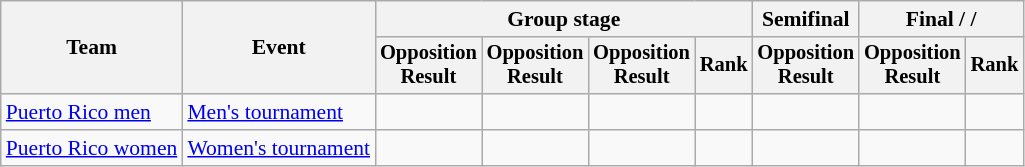<table class=wikitable style=font-size:90%;text-align:center>
<tr>
<th rowspan=2>Team</th>
<th rowspan=2>Event</th>
<th colspan=4>Group stage</th>
<th>Semifinal</th>
<th colspan=2>Final /  / </th>
</tr>
<tr style=font-size:95%>
<th>Opposition<br>Result</th>
<th>Opposition<br>Result</th>
<th>Opposition<br>Result</th>
<th>Rank</th>
<th>Opposition<br>Result</th>
<th>Opposition<br>Result</th>
<th>Rank</th>
</tr>
<tr>
<td align=left><a href='#'>Puerto Rico men</a></td>
<td align=left><a href='#'>Men's tournament</a></td>
<td></td>
<td></td>
<td></td>
<td></td>
<td></td>
<td></td>
<td></td>
</tr>
<tr>
<td align=left><a href='#'>Puerto Rico women</a></td>
<td align=left><a href='#'>Women's tournament</a></td>
<td></td>
<td></td>
<td></td>
<td></td>
<td></td>
<td></td>
<td></td>
</tr>
</table>
